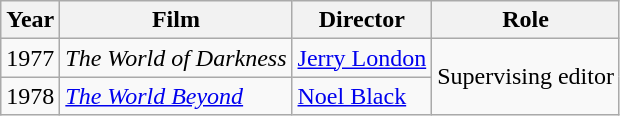<table class="wikitable">
<tr>
<th>Year</th>
<th>Film</th>
<th>Director</th>
<th>Role</th>
</tr>
<tr>
<td>1977</td>
<td><em>The World of Darkness</em></td>
<td><a href='#'>Jerry London</a></td>
<td rowspan=2>Supervising editor</td>
</tr>
<tr>
<td>1978</td>
<td><em><a href='#'>The World Beyond</a></em></td>
<td><a href='#'>Noel Black</a></td>
</tr>
</table>
